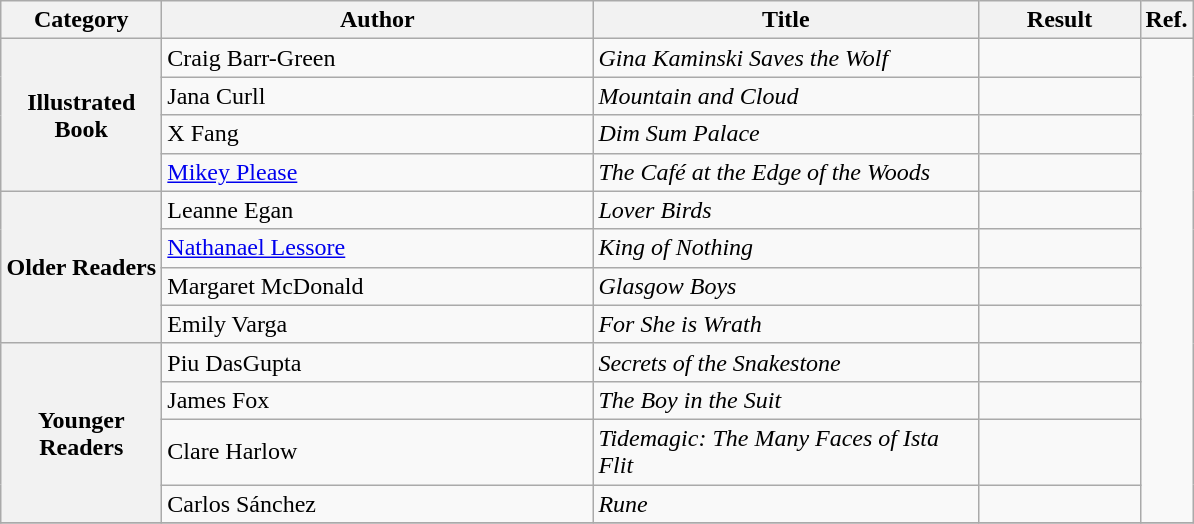<table class="wikitable sortable">
<tr>
<th style="width:100px">Category</th>
<th style="width:280px">Author</th>
<th style="width:250px">Title</th>
<th style="width:100px">Result</th>
<th style="width:20px">Ref.</th>
</tr>
<tr>
<th rowspan="4">Illustrated Book</th>
<td>Craig Barr-Green</td>
<td><em>Gina Kaminski Saves the Wolf</em></td>
<td></td>
<td rowspan="12"></td>
</tr>
<tr>
<td>Jana Curll</td>
<td><em>Mountain and Cloud</em></td>
<td></td>
</tr>
<tr>
<td>X Fang</td>
<td><em>Dim Sum Palace</em></td>
<td></td>
</tr>
<tr>
<td><a href='#'>Mikey Please</a></td>
<td><em>The Café at the Edge of the Woods</em></td>
<td></td>
</tr>
<tr>
<th rowspan="4">Older Readers</th>
<td>Leanne Egan</td>
<td><em>Lover Birds</em></td>
<td></td>
</tr>
<tr>
<td><a href='#'>Nathanael Lessore</a></td>
<td><em>King of Nothing</em></td>
<td></td>
</tr>
<tr>
<td>Margaret McDonald</td>
<td><em>Glasgow Boys</em></td>
<td></td>
</tr>
<tr>
<td>Emily Varga</td>
<td><em>For She is Wrath</em></td>
<td></td>
</tr>
<tr>
<th rowspan="4">Younger Readers</th>
<td>Piu DasGupta</td>
<td><em>Secrets of the Snakestone</em></td>
<td></td>
</tr>
<tr>
<td>James Fox</td>
<td><em>The Boy in the Suit</em></td>
<td></td>
</tr>
<tr>
<td>Clare Harlow</td>
<td><em>Tidemagic: The Many Faces of Ista Flit</em></td>
<td></td>
</tr>
<tr>
<td>Carlos Sánchez</td>
<td><em>Rune</em></td>
<td></td>
</tr>
<tr>
</tr>
</table>
